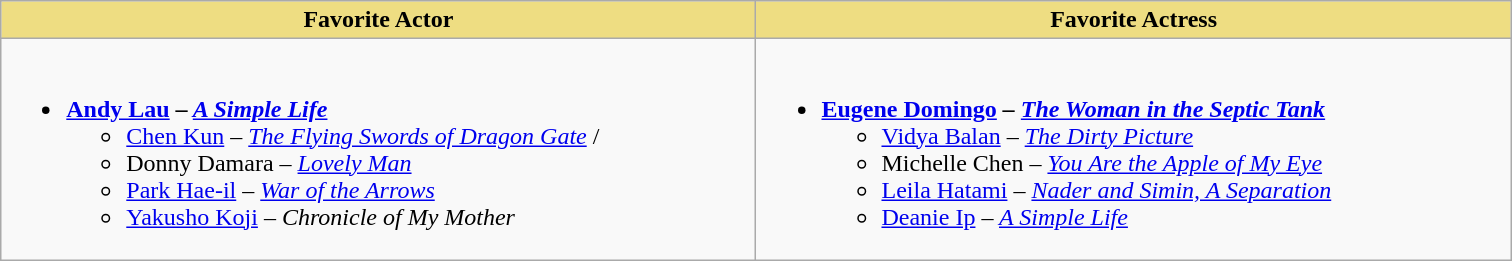<table class="wikitable" align="center" |>
<tr>
<th style="background:#EEDD82;" ! align="center" width="40%">Favorite Actor</th>
<th style="background:#EEDD82;" ! align="center" width="40%">Favorite Actress</th>
</tr>
<tr>
<td valign="top"><br><ul><li><strong><a href='#'>Andy Lau</a><em> – <a href='#'>A Simple Life</a></em> </strong><ul><li><a href='#'>Chen Kun</a><em> – <a href='#'>The Flying Swords of Dragon Gate</a></em> /</li><li>Donny Damara<em> – <a href='#'>Lovely Man</a></em> </li><li><a href='#'>Park Hae-il</a><em> – <a href='#'>War of the Arrows</a></em> </li><li><a href='#'>Yakusho Koji</a><em> – Chronicle of My Mother</em> </li></ul></li></ul></td>
<td valign="top"><br><ul><li><strong><a href='#'>Eugene Domingo</a><em> – <a href='#'>The Woman in the Septic Tank</a></em> </strong><ul><li><a href='#'>Vidya Balan</a><em> – <a href='#'>The Dirty Picture</a></em> </li><li>Michelle Chen<em> – <a href='#'>You Are the Apple of My Eye</a></em> </li><li><a href='#'>Leila Hatami</a><em> – <a href='#'>Nader and Simin, A Separation</a></em> </li><li><a href='#'>Deanie Ip</a><em> – <a href='#'>A Simple Life</a></em> </li></ul></li></ul></td>
</tr>
</table>
